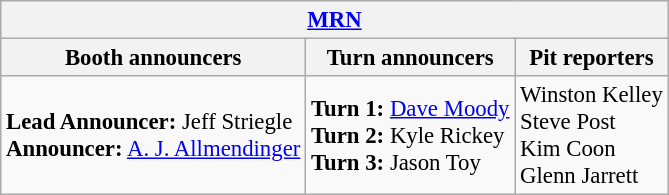<table class="wikitable" style="font-size: 95%;">
<tr>
<th colspan="3"><a href='#'>MRN</a></th>
</tr>
<tr>
<th>Booth announcers</th>
<th>Turn announcers</th>
<th>Pit reporters</th>
</tr>
<tr>
<td><strong>Lead Announcer:</strong> Jeff Striegle<br><strong>Announcer:</strong> <a href='#'>A. J. Allmendinger</a></td>
<td><strong>Turn 1:</strong> <a href='#'>Dave Moody</a><br><strong>Turn 2:</strong> Kyle Rickey<br><strong>Turn 3:</strong> Jason Toy</td>
<td>Winston Kelley<br>Steve Post<br>Kim Coon<br>Glenn Jarrett</td>
</tr>
</table>
